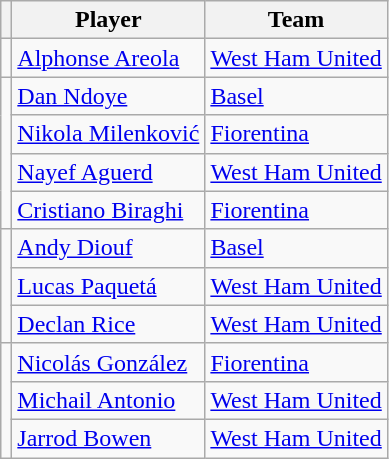<table class="wikitable" style="text-align:center">
<tr>
<th></th>
<th>Player</th>
<th>Team</th>
</tr>
<tr>
<td></td>
<td align=left> <a href='#'>Alphonse Areola</a></td>
<td align=left> <a href='#'>West Ham United</a></td>
</tr>
<tr>
<td rowspan=4></td>
<td align=left> <a href='#'>Dan Ndoye</a></td>
<td align=left> <a href='#'>Basel</a></td>
</tr>
<tr>
<td align=left> <a href='#'>Nikola Milenković</a></td>
<td align=left> <a href='#'>Fiorentina</a></td>
</tr>
<tr>
<td align=left> <a href='#'>Nayef Aguerd</a></td>
<td align=left> <a href='#'>West Ham United</a></td>
</tr>
<tr>
<td align=left> <a href='#'>Cristiano Biraghi</a></td>
<td align=left> <a href='#'>Fiorentina</a></td>
</tr>
<tr>
<td rowspan=3></td>
<td align=left> <a href='#'>Andy Diouf</a></td>
<td align=left> <a href='#'>Basel</a></td>
</tr>
<tr>
<td align=left> <a href='#'>Lucas Paquetá</a></td>
<td align=left> <a href='#'>West Ham United</a></td>
</tr>
<tr>
<td align=left> <a href='#'>Declan Rice</a></td>
<td align=left> <a href='#'>West Ham United</a></td>
</tr>
<tr>
<td rowspan=3></td>
<td align=left> <a href='#'>Nicolás González</a></td>
<td align=left> <a href='#'>Fiorentina</a></td>
</tr>
<tr>
<td align=left> <a href='#'>Michail Antonio</a></td>
<td align=left> <a href='#'>West Ham United</a></td>
</tr>
<tr>
<td align=left> <a href='#'>Jarrod Bowen</a></td>
<td align=left> <a href='#'>West Ham United</a></td>
</tr>
</table>
